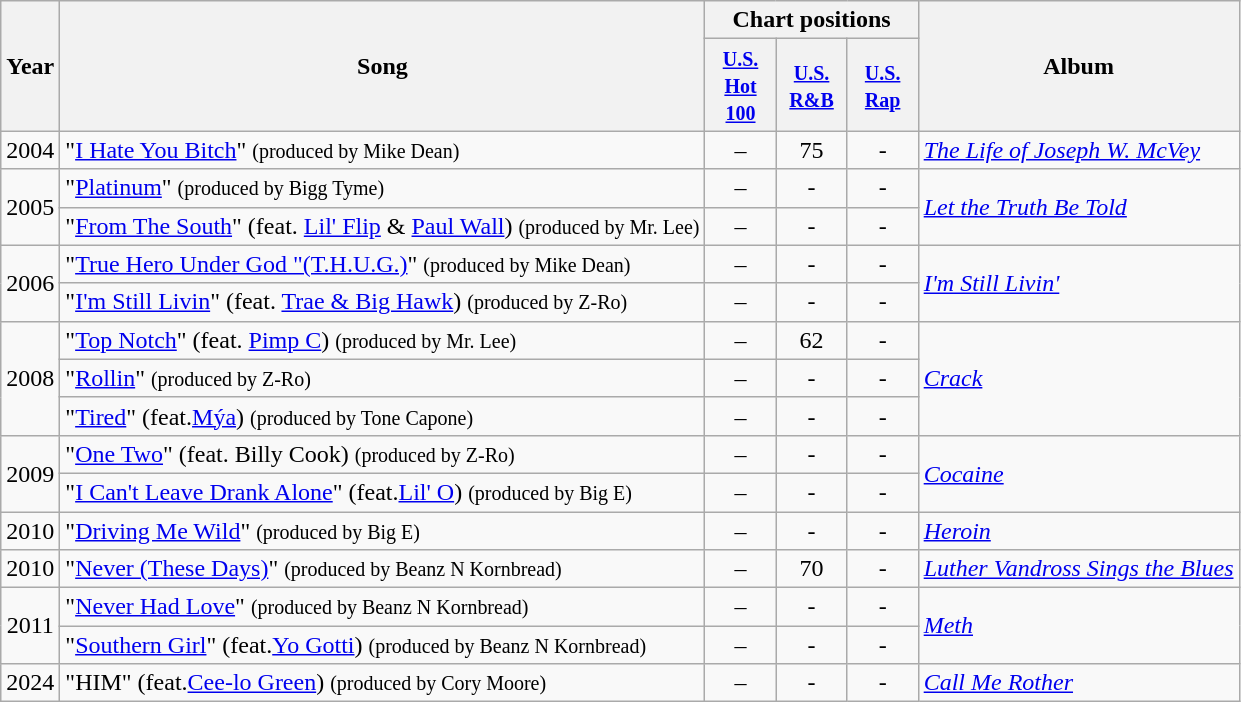<table class="wikitable">
<tr>
<th rowspan="2">Year</th>
<th rowspan="2">Song</th>
<th colspan="3">Chart positions</th>
<th rowspan="2">Album</th>
</tr>
<tr>
<th width="40"><small><a href='#'>U.S. Hot 100</a></small></th>
<th width="40"><small><a href='#'>U.S. R&B</a></small></th>
<th width="40"><small><a href='#'>U.S. Rap</a></small></th>
</tr>
<tr>
<td align="center">2004</td>
<td align="left">"<a href='#'>I Hate You Bitch</a>" <small>(produced by Mike Dean)</small></td>
<td align="center">–</td>
<td align="center">75</td>
<td align="center">-</td>
<td align="left"><em><a href='#'>The Life of Joseph W. McVey</a></em></td>
</tr>
<tr>
<td align="center" rowspan="2">2005</td>
<td align="left">"<a href='#'>Platinum</a>" <small>(produced by Bigg Tyme)</small></td>
<td align="center">–</td>
<td align="center">-</td>
<td align="center">-</td>
<td align="left" rowspan="2"><em><a href='#'>Let the Truth Be Told</a></em></td>
</tr>
<tr>
<td align="left">"<a href='#'>From The South</a>" (feat. <a href='#'>Lil' Flip</a> & <a href='#'>Paul Wall</a>) <small>(produced by Mr. Lee)</small></td>
<td align="center">–</td>
<td align="center">-</td>
<td align="center">-</td>
</tr>
<tr>
<td align="center" rowspan="2">2006</td>
<td align="left">"<a href='#'>True Hero Under God "(T.H.U.G.)</a>" <small>(produced by Mike Dean)</small></td>
<td align="center">–</td>
<td align="center">-</td>
<td align="center">-</td>
<td align="left" rowspan="2"><em><a href='#'>I'm Still Livin'</a></em></td>
</tr>
<tr>
<td align="left">"<a href='#'>I'm Still Livin</a>" (feat. <a href='#'>Trae & Big Hawk</a>) <small>(produced by Z-Ro)</small></td>
<td align="center">–</td>
<td align="center">-</td>
<td align="center">-</td>
</tr>
<tr>
<td align="center" rowspan="3">2008</td>
<td align="left">"<a href='#'>Top Notch</a>" (feat. <a href='#'>Pimp C</a>) <small>(produced by Mr. Lee)</small></td>
<td align="center">–</td>
<td align="center">62</td>
<td align="center">-</td>
<td align="left" rowspan="3"><em><a href='#'>Crack</a></em></td>
</tr>
<tr>
<td align="left">"<a href='#'>Rollin</a>" <small>(produced by Z-Ro)</small></td>
<td align="center">–</td>
<td align="center">-</td>
<td align="center">-</td>
</tr>
<tr>
<td align="left">"<a href='#'>Tired</a>" (feat.<a href='#'>Mýa</a>) <small>(produced by Tone Capone)</small></td>
<td align="center">–</td>
<td align="center">-</td>
<td align="center">-</td>
</tr>
<tr>
<td align="center" rowspan="2">2009</td>
<td align="left">"<a href='#'>One Two</a>" (feat. Billy Cook) <small>(produced by Z-Ro)</small></td>
<td align="center">–</td>
<td align="center">-</td>
<td align="center">-</td>
<td align="left" rowspan="2"><em><a href='#'>Cocaine</a></em></td>
</tr>
<tr>
<td align="left">"<a href='#'>I Can't Leave Drank Alone</a>" (feat.<a href='#'>Lil' O</a>) <small>(produced by Big E)</small></td>
<td align="center">–</td>
<td align="center">-</td>
<td align="center">-</td>
</tr>
<tr>
<td align="center">2010</td>
<td align="left">"<a href='#'>Driving Me Wild</a>" <small>(produced by Big E)</small></td>
<td align="center">–</td>
<td align="center">-</td>
<td align="center">-</td>
<td align="left"><em><a href='#'>Heroin</a></em></td>
</tr>
<tr>
<td align="center">2010</td>
<td align="left">"<a href='#'>Never (These Days)</a>" <small>(produced by Beanz N Kornbread)</small></td>
<td align="center">–</td>
<td align="center">70</td>
<td align="center">-</td>
<td align="left"><em><a href='#'>Luther Vandross Sings the Blues</a></em></td>
</tr>
<tr>
<td align="center" rowspan="2">2011</td>
<td align="left">"<a href='#'>Never Had Love</a>" <small>(produced by Beanz N Kornbread)</small></td>
<td align="center">–</td>
<td align="center">-</td>
<td align="center">-</td>
<td align="left" rowspan="2"><em><a href='#'>Meth</a></em></td>
</tr>
<tr>
<td align="left">"<a href='#'>Southern Girl</a>" (feat.<a href='#'>Yo Gotti</a>) <small>(produced by Beanz N Kornbread)</small></td>
<td align="center">–</td>
<td align="center">-</td>
<td align="center">-</td>
</tr>
<tr>
<td align="center">2024</td>
<td align="left">"HIM" (feat.<a href='#'>Cee-lo Green</a>) <small>(produced by Cory Moore)</small></td>
<td align="center">–</td>
<td align="center">-</td>
<td align="center">-</td>
<td align="left"><em><a href='#'>Call Me Rother</a></td>
</tr>
</table>
